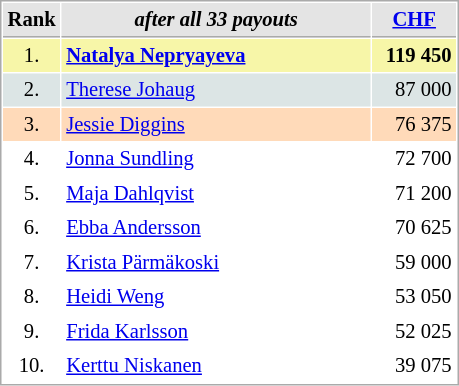<table cellspacing="1" cellpadding="3" style="border:1px solid #AAAAAA;font-size:86%">
<tr style="background-color: #E4E4E4;">
<th style="border-bottom:1px solid #AAAAAA; width: 10px;">Rank</th>
<th style="border-bottom:1px solid #AAAAAA; width: 200px;"><em>after all 33 payouts</em></th>
<th style="border-bottom:1px solid #AAAAAA; width: 50px;"><a href='#'>CHF</a></th>
</tr>
<tr style="background:#f7f6a8;">
<td align=center>1.</td>
<td> <strong><a href='#'>Natalya Nepryayeva</a></strong></td>
<td align=right><strong>119 450</strong></td>
</tr>
<tr style="background:#dce5e5;">
<td align=center>2.</td>
<td> <a href='#'>Therese Johaug</a></td>
<td align=right>87 000</td>
</tr>
<tr style="background:#ffdab9;">
<td align=center>3.</td>
<td> <a href='#'>Jessie Diggins</a></td>
<td align=right>76 375</td>
</tr>
<tr>
<td align=center>4.</td>
<td> <a href='#'>Jonna Sundling</a></td>
<td align=right>72 700</td>
</tr>
<tr>
<td align=center>5.</td>
<td> <a href='#'>Maja Dahlqvist</a></td>
<td align=right>71 200</td>
</tr>
<tr>
<td align=center>6.</td>
<td> <a href='#'>Ebba Andersson</a></td>
<td align=right>70 625</td>
</tr>
<tr>
<td align=center>7.</td>
<td> <a href='#'>Krista Pärmäkoski</a></td>
<td align=right>59 000</td>
</tr>
<tr>
<td align=center>8.</td>
<td> <a href='#'>Heidi Weng</a></td>
<td align=right>53 050</td>
</tr>
<tr>
<td align=center>9.</td>
<td> <a href='#'>Frida Karlsson</a></td>
<td align=right>52 025</td>
</tr>
<tr>
<td align=center>10.</td>
<td> <a href='#'>Kerttu Niskanen</a></td>
<td align=right>39 075</td>
</tr>
</table>
